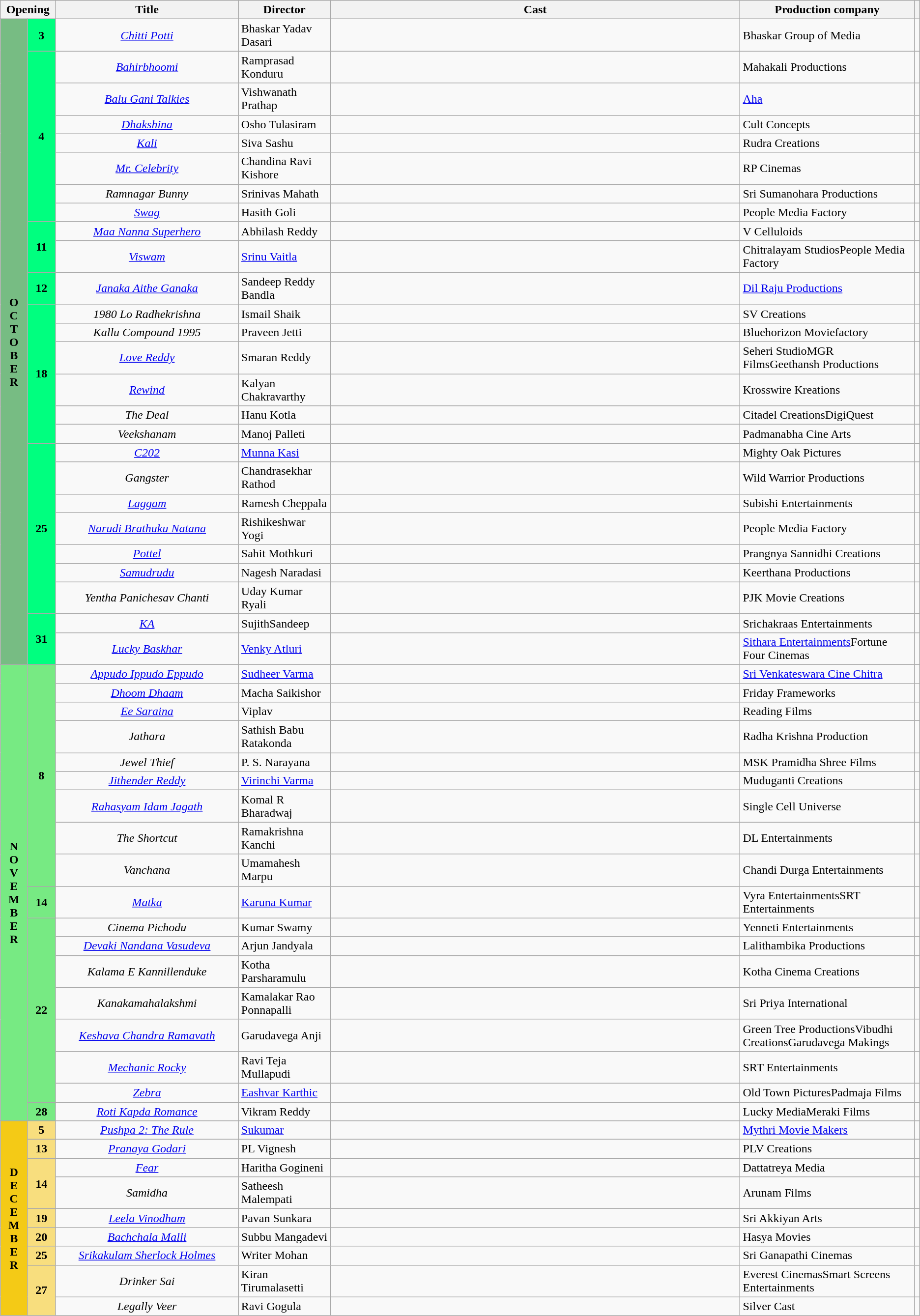<table class="wikitable sortable">
<tr>
<th colspan="2" style="width:6%;">Opening</th>
<th style="width:20%;">Title</th>
<th style="width:10%;">Director</th>
<th style="width:45%;">Cast</th>
<th style="width:30%;">Production company</th>
<th class="unsortable" style="width:1%;"></th>
</tr>
<tr>
<td rowspan="26" style="text-align:center; background:#77bc83;"><strong>O<br>C<br>T<br>O<br>B<br>E<br>R</strong></td>
<td rowspan="1" style="text-align:center; background:#00FF7F;"><strong>3</strong></td>
<td style="text-align:center; "><em><a href='#'>Chitti Potti</a></em></td>
<td>Bhaskar Yadav Dasari</td>
<td></td>
<td>Bhaskar Group of Media</td>
<td style="text-align:center; "></td>
</tr>
<tr>
<td rowspan="7" style="text-align:center; background:#00FF7F;"><strong>4</strong></td>
<td style="text-align:center;"><em><a href='#'>Bahirbhoomi</a></em></td>
<td>Ramprasad Konduru</td>
<td></td>
<td>Mahakali Productions</td>
<td style="text-align:center; "></td>
</tr>
<tr>
<td style="text-align:center;"><em><a href='#'>Balu Gani Talkies</a></em></td>
<td>Vishwanath Prathap</td>
<td></td>
<td><a href='#'>Aha</a></td>
<td style="text-align:center;"></td>
</tr>
<tr>
<td style="text-align:center;"><em><a href='#'>Dhakshina</a></em></td>
<td>Osho Tulasiram</td>
<td></td>
<td>Cult Concepts</td>
<td style="text-align:center; "></td>
</tr>
<tr>
<td style="text-align:center; "><a href='#'><em>Kali</em></a></td>
<td>Siva Sashu</td>
<td></td>
<td>Rudra Creations</td>
<td style="text-align:center; "></td>
</tr>
<tr>
<td style="text-align:center;"><a href='#'><em>Mr. Celebrity</em></a></td>
<td>Chandina Ravi Kishore</td>
<td></td>
<td>RP Cinemas</td>
<td style="text-align:center; "></td>
</tr>
<tr>
<td style="text-align:center; "><em>Ramnagar Bunny</em></td>
<td>Srinivas Mahath</td>
<td></td>
<td>Sri Sumanohara Productions</td>
<td style="text-align:center; "></td>
</tr>
<tr>
<td style="text-align:center;"><a href='#'><em>Swag</em></a></td>
<td>Hasith Goli</td>
<td></td>
<td>People Media Factory</td>
<td style="text-align:center; "></td>
</tr>
<tr>
<td rowspan="2" style="text-align:center; background:#00FF7F;"><strong>11</strong></td>
<td style="text-align:center; "><em><a href='#'>Maa Nanna Superhero</a></em></td>
<td>Abhilash Reddy</td>
<td></td>
<td>V Celluloids</td>
<td style="text-align:center; "></td>
</tr>
<tr>
<td style="text-align:center; "><em><a href='#'>Viswam</a></em></td>
<td><a href='#'>Srinu Vaitla</a></td>
<td></td>
<td>Chitralayam StudiosPeople Media Factory</td>
<td style="text-align:center; "></td>
</tr>
<tr>
<td rowspan="1" style="text-align:center; background:#00FF7F;"><strong>12</strong></td>
<td style="text-align:center; "><em><a href='#'>Janaka Aithe Ganaka</a></em></td>
<td>Sandeep Reddy Bandla</td>
<td></td>
<td><a href='#'>Dil Raju Productions</a></td>
<td style="text-align:center; "></td>
</tr>
<tr>
<td rowspan="6" style="text-align:center; background:#00FF7F;"><strong>18</strong></td>
<td style="text-align:center; "><em>1980 Lo Radhekrishna</em></td>
<td>Ismail Shaik</td>
<td></td>
<td>SV Creations</td>
<td style="text-align:center; "></td>
</tr>
<tr>
<td style="text-align:center; "><em>Kallu Compound 1995</em></td>
<td>Praveen Jetti</td>
<td></td>
<td>Bluehorizon Moviefactory</td>
<td style="text-align:center; "></td>
</tr>
<tr>
<td style="text-align:center; "><em><a href='#'>Love Reddy</a></em></td>
<td>Smaran Reddy</td>
<td></td>
<td>Seheri StudioMGR FilmsGeethansh Productions</td>
<td style="text-align:center; "></td>
</tr>
<tr>
<td style="text-align:center; "><a href='#'><em>Rewind</em></a></td>
<td>Kalyan Chakravarthy</td>
<td></td>
<td>Krosswire Kreations</td>
<td style="text-align:center; "></td>
</tr>
<tr>
<td style="text-align:center; "><em>The Deal</em></td>
<td>Hanu Kotla</td>
<td></td>
<td>Citadel CreationsDigiQuest</td>
<td style="text-align:center; "></td>
</tr>
<tr>
<td style="text-align:center; "><em>Veekshanam</em></td>
<td>Manoj Palleti</td>
<td></td>
<td>Padmanabha Cine Arts</td>
<td style="text-align:center; "></td>
</tr>
<tr>
<td rowspan="7" style="text-align:center; background:#00FF7F;"><strong>25</strong></td>
<td style="text-align:center; "><em><a href='#'>C202</a></em></td>
<td><a href='#'>Munna Kasi</a></td>
<td></td>
<td>Mighty Oak Pictures</td>
<td style="text-align:center; "></td>
</tr>
<tr>
<td style="text-align:center; "><em>Gangster</em></td>
<td>Chandrasekhar Rathod</td>
<td></td>
<td>Wild Warrior Productions</td>
<td style="text-align:center; "></td>
</tr>
<tr>
<td style="text-align:center; "><em><a href='#'>Laggam</a></em></td>
<td>Ramesh Cheppala</td>
<td></td>
<td>Subishi Entertainments</td>
<td style="text-align:center; "></td>
</tr>
<tr>
<td style="text-align:center; "><em><a href='#'>Narudi Brathuku Natana</a></em></td>
<td>Rishikeshwar Yogi</td>
<td></td>
<td>People Media Factory</td>
<td style="text-align:center; "></td>
</tr>
<tr>
<td style="text-align:center; "><em><a href='#'>Pottel</a></em></td>
<td>Sahit Mothkuri</td>
<td></td>
<td>Prangnya Sannidhi Creations</td>
<td style="text-align:center; "></td>
</tr>
<tr>
<td style="text-align:center; "><em><a href='#'>Samudrudu</a></em></td>
<td>Nagesh Naradasi</td>
<td></td>
<td>Keerthana Productions</td>
<td style="text-align:center; "></td>
</tr>
<tr>
<td style="text-align:center;"><em>Yentha Panichesav Chanti</em></td>
<td>Uday Kumar Ryali</td>
<td></td>
<td>PJK Movie Creations</td>
<td style="text-align:center;"></td>
</tr>
<tr>
<td rowspan="2" style="text-align:center; background:#00FF7F;"><strong>31</strong></td>
<td style="text-align:center; "><a href='#'><em>KA</em></a></td>
<td>SujithSandeep</td>
<td></td>
<td>Srichakraas Entertainments</td>
<td style="text-align:center; "></td>
</tr>
<tr>
<td style="text-align:center; "><em><a href='#'>Lucky Baskhar</a></em></td>
<td><a href='#'>Venky Atluri</a></td>
<td></td>
<td><a href='#'>Sithara Entertainments</a>Fortune Four Cinemas</td>
<td style="text-align:center; "></td>
</tr>
<tr>
<td rowspan="18" style="text-align:center; background:#77ea83;"><strong>N<br>O<br>V<br>E<br>M<br>B<br>E<br>R</strong></td>
<td rowspan="9" style="text-align:center; background:#77ea83;"><strong>8</strong></td>
<td style="text-align:center;"><em><a href='#'>Appudo Ippudo Eppudo</a></em></td>
<td><a href='#'>Sudheer Varma</a></td>
<td></td>
<td><a href='#'>Sri Venkateswara Cine Chitra</a></td>
<td style="text-align:center;"></td>
</tr>
<tr>
<td style="text-align:center;"><em><a href='#'>Dhoom Dhaam</a></em></td>
<td>Macha Saikishor</td>
<td></td>
<td>Friday Frameworks</td>
<td style="text-align:center;"></td>
</tr>
<tr>
<td style="text-align:center;"><em><a href='#'>Ee Saraina</a></em></td>
<td>Viplav</td>
<td></td>
<td>Reading Films</td>
<td style="text-align:center;"></td>
</tr>
<tr>
<td style="text-align:center;"><em>Jathara</em></td>
<td>Sathish Babu Ratakonda</td>
<td></td>
<td>Radha Krishna Production</td>
<td style="text-align:center;"></td>
</tr>
<tr>
<td style="text-align:center;"><em>Jewel Thief</em></td>
<td>P. S. Narayana</td>
<td></td>
<td>MSK Pramidha Shree Films</td>
<td style="text-align:center;"></td>
</tr>
<tr>
<td style="text-align:center;"><em><a href='#'>Jithender Reddy</a></em></td>
<td><a href='#'>Virinchi Varma</a></td>
<td></td>
<td>Muduganti Creations</td>
<td style="text-align:center;"></td>
</tr>
<tr>
<td style="text-align:center;"><em><a href='#'>Rahasyam Idam Jagath</a></em></td>
<td>Komal R Bharadwaj</td>
<td></td>
<td>Single Cell Universe</td>
<td style="text-align:center;"></td>
</tr>
<tr>
<td style="text-align:center;"><em>The Shortcut</em></td>
<td>Ramakrishna Kanchi</td>
<td></td>
<td>DL Entertainments</td>
<td style="text-align:center;"></td>
</tr>
<tr>
<td style="text-align:center;"><em>Vanchana</em></td>
<td>Umamahesh Marpu</td>
<td></td>
<td>Chandi Durga Entertainments</td>
<td style="text-align:center;"></td>
</tr>
<tr>
<td style="text-align:center;; background:#77ea83;"><strong>14</strong></td>
<td style="text-align:center;"><em><a href='#'>Matka</a></em></td>
<td><a href='#'>Karuna Kumar</a></td>
<td></td>
<td>Vyra EntertainmentsSRT Entertainments</td>
<td style="text-align:center;"></td>
</tr>
<tr>
<td rowspan="7" style="text-align:center; background:#77ea83;"><strong>22</strong></td>
<td style="text-align:center;"><em>Cinema Pichodu</em></td>
<td>Kumar Swamy</td>
<td></td>
<td>Yenneti Entertainments</td>
<td style="text-align:center; "></td>
</tr>
<tr>
<td style="text-align:center;"><em><a href='#'>Devaki Nandana Vasudeva</a></em></td>
<td>Arjun Jandyala</td>
<td></td>
<td>Lalithambika Productions</td>
<td style="text-align:center;"></td>
</tr>
<tr>
<td style="text-align:center;"><em>Kalama E Kannillenduke</em></td>
<td>Kotha Parsharamulu</td>
<td></td>
<td>Kotha Cinema Creations</td>
<td style="text-align:center;"></td>
</tr>
<tr>
<td style="text-align:center; "><em>Kanakamahalakshmi</em></td>
<td>Kamalakar Rao Ponnapalli</td>
<td></td>
<td>Sri Priya International</td>
<td style="text-align:center; "></td>
</tr>
<tr>
<td style="text-align:center; "><em><a href='#'>Keshava Chandra Ramavath</a></em></td>
<td>Garudavega Anji</td>
<td></td>
<td>Green Tree ProductionsVibudhi CreationsGarudavega Makings</td>
<td style="text-align:center; "></td>
</tr>
<tr>
<td style="text-align:center; "><em><a href='#'>Mechanic Rocky</a></em></td>
<td>Ravi Teja Mullapudi</td>
<td></td>
<td>SRT Entertainments</td>
<td style="text-align:center; "></td>
</tr>
<tr>
<td style="text-align:center; "><em><a href='#'>Zebra</a></em></td>
<td><a href='#'>Eashvar Karthic</a></td>
<td></td>
<td>Old Town PicturesPadmaja Films</td>
<td style="text-align:center; "></td>
</tr>
<tr>
<td style="text-align:center; background:#77ea83;"><strong>28</strong></td>
<td style="text-align:center; "><em><a href='#'>Roti Kapda Romance</a></em></td>
<td>Vikram Reddy</td>
<td></td>
<td>Lucky MediaMeraki Films</td>
<td style="text-align:center; "></td>
</tr>
<tr>
<td rowspan="10" style="text-align:center; background:#F4CA16; textcolor:#000;"><strong>D<br>E<br>C<br>E<br>M<br>B<br>E<br>R</strong></td>
<td rowspan="1" style="text-align:center; background:#F8DE7E;"><strong>5</strong></td>
<td style="text-align:center;"><em><a href='#'>Pushpa 2: The Rule</a></em></td>
<td><a href='#'>Sukumar</a></td>
<td></td>
<td><a href='#'>Mythri Movie Makers</a></td>
<td style="text-align:center;"></td>
</tr>
<tr>
<td rowspan="1" style="text-align:center; background:#F8DE7E;"><strong>13</strong></td>
<td style="text-align:center;"><em><a href='#'>Pranaya Godari</a></em></td>
<td>PL Vignesh</td>
<td></td>
<td>PLV Creations</td>
<td style="text-align:center;"></td>
</tr>
<tr>
<td rowspan="2" style="text-align:center; background:#F8DE7E;"><strong>14</strong></td>
<td style="text-align:center;"><a href='#'><em>Fear</em></a></td>
<td>Haritha Gogineni</td>
<td></td>
<td>Dattatreya Media</td>
<td style="text-align:center;"></td>
</tr>
<tr>
<td style="text-align:center;"><em>Samidha</em></td>
<td>Satheesh Malempati</td>
<td></td>
<td>Arunam Films</td>
<td style="text-align:center;"></td>
</tr>
<tr>
<td rowspan="1" style="text-align:center; background:#F8DE7E;"><strong>19</strong></td>
<td style="text-align:center;"><em><a href='#'>Leela Vinodham</a></em></td>
<td>Pavan Sunkara</td>
<td></td>
<td>Sri Akkiyan Arts</td>
<td style="text-align:center;"></td>
</tr>
<tr>
<td style="text-align:center; background:#F8DE7E;"><strong>20</strong></td>
<td style="text-align:center;"><em><a href='#'>Bachchala Malli</a></em></td>
<td>Subbu Mangadevi</td>
<td></td>
<td>Hasya Movies</td>
<td style="text-align:center;"></td>
</tr>
<tr>
<td rowspan="1" style="text-align:center; background:#F8DE7E;"><strong>25</strong></td>
<td style="text-align:center;"><em><a href='#'>Srikakulam Sherlock Holmes</a></em></td>
<td>Writer Mohan</td>
<td></td>
<td>Sri Ganapathi Cinemas</td>
<td style="text-align:center;"></td>
</tr>
<tr>
<td rowspan="2" style="text-align:center; background:#F8DE7E;"><strong>27</strong></td>
<td style="text-align:center; "><em>Drinker Sai</em></td>
<td>Kiran Tirumalasetti</td>
<td></td>
<td>Everest CinemasSmart Screens Entertainments</td>
<td style="text-align:center; "></td>
</tr>
<tr>
<td style="text-align:center;"><em>Legally Veer</em></td>
<td>Ravi Gogula</td>
<td></td>
<td>Silver Cast</td>
<td style="text-align:center;"></td>
</tr>
</table>
